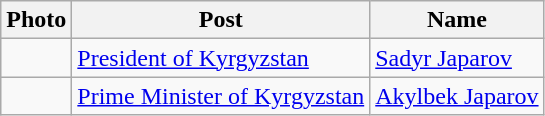<table class="wikitable">
<tr>
<th>Photo</th>
<th>Post</th>
<th>Name</th>
</tr>
<tr>
<td></td>
<td><a href='#'>President of Kyrgyzstan</a></td>
<td><a href='#'>Sadyr Japarov</a></td>
</tr>
<tr>
<td></td>
<td><a href='#'>Prime Minister of Kyrgyzstan</a></td>
<td><a href='#'>Akylbek Japarov</a></td>
</tr>
</table>
